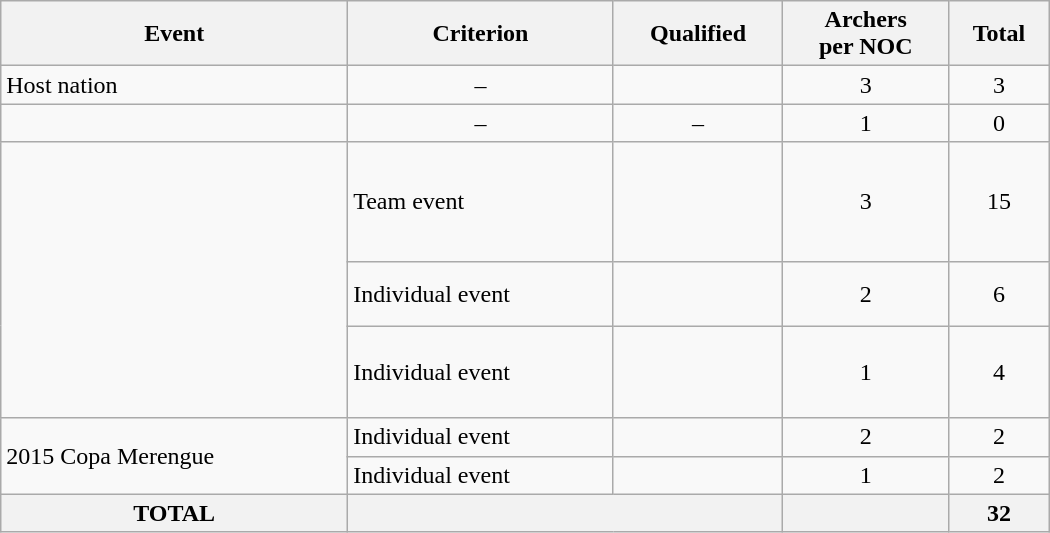<table class="wikitable" width=700>
<tr>
<th>Event</th>
<th>Criterion</th>
<th>Qualified</th>
<th>Archers<br> per NOC</th>
<th>Total</th>
</tr>
<tr>
<td>Host nation</td>
<td align="center">–</td>
<td></td>
<td align="center">3</td>
<td align="center">3</td>
</tr>
<tr>
<td></td>
<td align="center">–</td>
<td align="center">–</td>
<td align="center">1</td>
<td align="center">0</td>
</tr>
<tr>
<td rowspan="3"></td>
<td>Team event</td>
<td><br><br><br><br></td>
<td align="center">3</td>
<td align="center">15</td>
</tr>
<tr>
<td>Individual event</td>
<td><br><br></td>
<td align="center">2</td>
<td align="center">6</td>
</tr>
<tr>
<td>Individual event</td>
<td><br><br><br></td>
<td align="center">1</td>
<td align="center">4</td>
</tr>
<tr>
<td rowspan="2">2015 Copa Merengue</td>
<td>Individual event</td>
<td></td>
<td align="center">2</td>
<td align="center">2</td>
</tr>
<tr>
<td>Individual event</td>
<td><br></td>
<td align="center">1</td>
<td align="center">2</td>
</tr>
<tr>
<th>TOTAL</th>
<th colspan="2"></th>
<th></th>
<th>32</th>
</tr>
</table>
